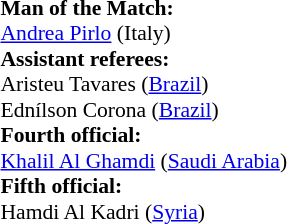<table width=50% style="font-size: 90%">
<tr>
<td><br><strong>Man of the Match:</strong>
<br><a href='#'>Andrea Pirlo</a> (Italy)<br><strong>Assistant referees:</strong>
<br>Aristeu Tavares (<a href='#'>Brazil</a>)
<br>Ednílson Corona (<a href='#'>Brazil</a>)
<br><strong>Fourth official:</strong>
<br><a href='#'>Khalil Al Ghamdi</a> (<a href='#'>Saudi Arabia</a>)
<br><strong>Fifth official:</strong>
<br>Hamdi Al Kadri (<a href='#'>Syria</a>)</td>
</tr>
</table>
